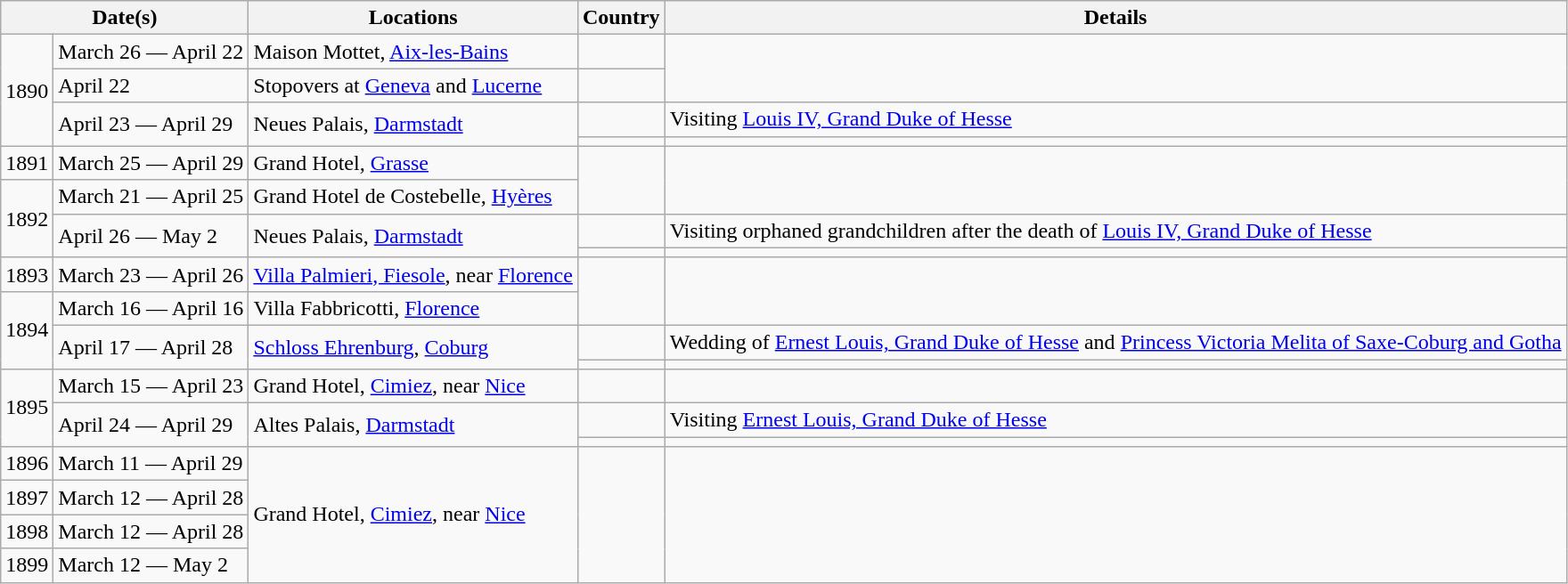<table class="wikitable">
<tr>
<th colspan="2">Date(s)</th>
<th>Locations</th>
<th>Country</th>
<th>Details</th>
</tr>
<tr>
<td rowspan="4">1890</td>
<td>March 26 — April 22</td>
<td>Maison Mottet, <a href='#'>Aix-les-Bains</a></td>
<td></td>
<td rowspan="2"></td>
</tr>
<tr>
<td>April 22</td>
<td>Stopovers at <a href='#'>Geneva</a> and <a href='#'>Lucerne</a></td>
<td><em></em></td>
</tr>
<tr>
<td rowspan="2">April 23 — April 29</td>
<td rowspan="2">Neues Palais, <a href='#'>Darmstadt</a></td>
<td></td>
<td>Visiting <a href='#'>Louis IV, Grand Duke of Hesse</a></td>
</tr>
<tr>
<td></td>
<td></td>
</tr>
<tr>
<td>1891</td>
<td>March 25 — April 29</td>
<td>Grand Hotel, <a href='#'>Grasse</a></td>
<td rowspan="2"></td>
<td rowspan="2"></td>
</tr>
<tr>
<td rowspan="3">1892</td>
<td>March 21 — April 25</td>
<td>Grand Hotel de Costebelle, <a href='#'>Hyères</a></td>
</tr>
<tr>
<td rowspan="2">April 26 — May 2</td>
<td rowspan="2">Neues Palais, <a href='#'>Darmstadt</a></td>
<td></td>
<td>Visiting orphaned grandchildren after the death of <a href='#'>Louis IV, Grand Duke of Hesse</a></td>
</tr>
<tr>
<td></td>
<td></td>
</tr>
<tr>
<td>1893</td>
<td>March 23 — April 26</td>
<td><a href='#'>Villa Palmieri, Fiesole</a>, near <a href='#'>Florence</a></td>
<td rowspan="2"></td>
<td rowspan="2"></td>
</tr>
<tr>
<td rowspan="3">1894</td>
<td>March 16 — April 16</td>
<td>Villa Fabbricotti, <a href='#'>Florence</a></td>
</tr>
<tr>
<td rowspan="2">April 17 — April 28</td>
<td rowspan="2"><a href='#'>Schloss Ehrenburg</a>, <a href='#'>Coburg</a></td>
<td></td>
<td>Wedding of <a href='#'>Ernest Louis, Grand Duke of Hesse</a> and <a href='#'>Princess Victoria Melita of Saxe-Coburg and Gotha</a></td>
</tr>
<tr>
<td></td>
<td></td>
</tr>
<tr>
<td rowspan="3">1895</td>
<td>March 15 — April 23</td>
<td>Grand Hotel, <a href='#'>Cimiez</a>, near <a href='#'>Nice</a></td>
<td></td>
<td></td>
</tr>
<tr>
<td rowspan="2">April 24 — April 29</td>
<td rowspan="2">Altes Palais, <a href='#'>Darmstadt</a></td>
<td></td>
<td>Visiting <a href='#'>Ernest Louis, Grand Duke of Hesse</a></td>
</tr>
<tr>
<td></td>
<td></td>
</tr>
<tr>
<td>1896</td>
<td>March 11 — April 29</td>
<td rowspan="4">Grand Hotel, <a href='#'>Cimiez</a>, near <a href='#'>Nice</a></td>
<td rowspan="4"></td>
<td rowspan="4"></td>
</tr>
<tr>
<td>1897</td>
<td>March 12 — April 28</td>
</tr>
<tr>
<td>1898</td>
<td>March 12 — April 28</td>
</tr>
<tr>
<td>1899</td>
<td>March 12 — May 2</td>
</tr>
</table>
